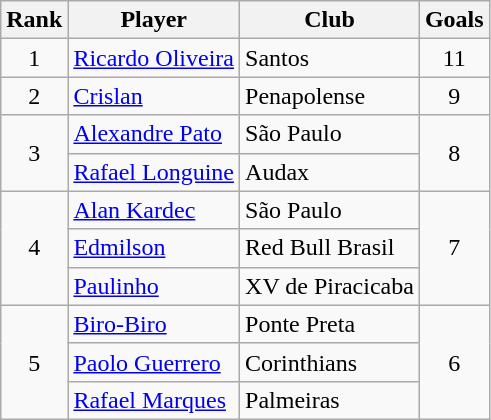<table class="wikitable sortable" style="text-align:center">
<tr>
<th>Rank</th>
<th>Player</th>
<th>Club</th>
<th>Goals</th>
</tr>
<tr>
<td rowspan="1">1</td>
<td align="left"> <a href='#'>Ricardo Oliveira</a></td>
<td align="left">Santos</td>
<td rowspan="1">11</td>
</tr>
<tr>
<td rowspan="1">2</td>
<td align="left"> <a href='#'>Crislan</a></td>
<td align="left">Penapolense</td>
<td rowspan="1">9</td>
</tr>
<tr>
<td rowspan="2">3</td>
<td align="left"> <a href='#'>Alexandre Pato</a></td>
<td align="left">São Paulo</td>
<td rowspan="2">8</td>
</tr>
<tr>
<td align="left"> <a href='#'>Rafael Longuine</a></td>
<td align="left">Audax</td>
</tr>
<tr>
<td rowspan="3">4</td>
<td align="left"> <a href='#'>Alan Kardec</a></td>
<td align="left">São Paulo</td>
<td rowspan="3">7</td>
</tr>
<tr>
<td align="left"> <a href='#'>Edmilson</a></td>
<td align="left">Red Bull Brasil</td>
</tr>
<tr>
<td align="left"> <a href='#'>Paulinho</a></td>
<td align="left">XV de Piracicaba</td>
</tr>
<tr>
<td rowspan="3">5</td>
<td align="left"> <a href='#'>Biro-Biro</a></td>
<td align="left">Ponte Preta</td>
<td rowspan="3">6</td>
</tr>
<tr>
<td align="left"> <a href='#'>Paolo Guerrero</a></td>
<td align="left">Corinthians</td>
</tr>
<tr>
<td align="left"> <a href='#'>Rafael Marques</a></td>
<td align="left">Palmeiras</td>
</tr>
</table>
